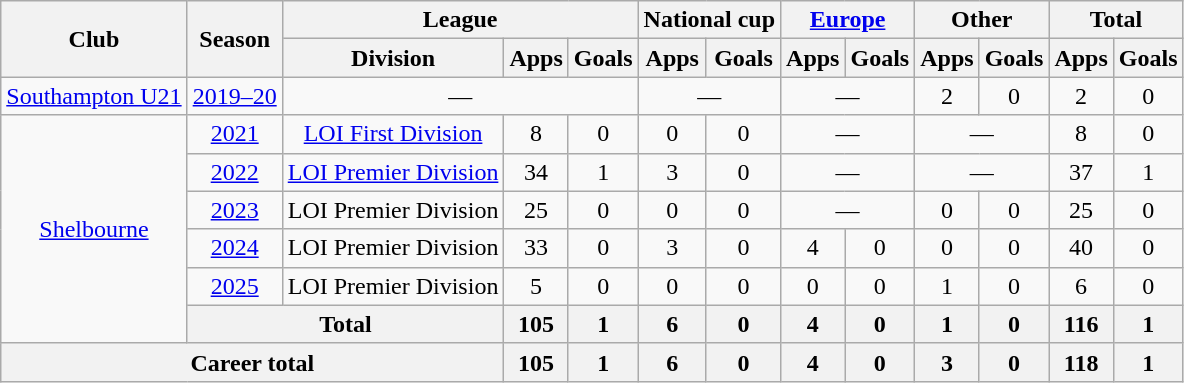<table class="wikitable" style="text-align: center">
<tr>
<th rowspan="2">Club</th>
<th rowspan="2">Season</th>
<th colspan="3">League</th>
<th colspan="2">National cup</th>
<th colspan="2"><a href='#'>Europe</a></th>
<th colspan="2">Other</th>
<th colspan="2">Total</th>
</tr>
<tr>
<th>Division</th>
<th>Apps</th>
<th>Goals</th>
<th>Apps</th>
<th>Goals</th>
<th>Apps</th>
<th>Goals</th>
<th>Apps</th>
<th>Goals</th>
<th>Apps</th>
<th>Goals</th>
</tr>
<tr>
<td><a href='#'>Southampton U21</a></td>
<td><a href='#'>2019–20</a></td>
<td colspan="3">—</td>
<td colspan="2">—</td>
<td colspan="2">—</td>
<td>2</td>
<td>0</td>
<td>2</td>
<td>0</td>
</tr>
<tr>
<td rowspan="6"><a href='#'>Shelbourne</a></td>
<td><a href='#'>2021</a></td>
<td><a href='#'>LOI First Division</a></td>
<td>8</td>
<td>0</td>
<td>0</td>
<td>0</td>
<td colspan="2">—</td>
<td colspan="2">—</td>
<td>8</td>
<td>0</td>
</tr>
<tr>
<td><a href='#'>2022</a></td>
<td><a href='#'>LOI Premier Division</a></td>
<td>34</td>
<td>1</td>
<td>3</td>
<td>0</td>
<td colspan="2">—</td>
<td colspan="2">—</td>
<td>37</td>
<td>1</td>
</tr>
<tr>
<td><a href='#'>2023</a></td>
<td>LOI Premier Division</td>
<td>25</td>
<td>0</td>
<td>0</td>
<td>0</td>
<td colspan="2">—</td>
<td>0</td>
<td>0</td>
<td>25</td>
<td>0</td>
</tr>
<tr>
<td><a href='#'>2024</a></td>
<td>LOI Premier Division</td>
<td>33</td>
<td>0</td>
<td>3</td>
<td>0</td>
<td>4</td>
<td>0</td>
<td>0</td>
<td>0</td>
<td>40</td>
<td>0</td>
</tr>
<tr>
<td><a href='#'>2025</a></td>
<td>LOI Premier Division</td>
<td>5</td>
<td>0</td>
<td>0</td>
<td>0</td>
<td>0</td>
<td>0</td>
<td>1</td>
<td>0</td>
<td>6</td>
<td>0</td>
</tr>
<tr>
<th colspan="2">Total</th>
<th>105</th>
<th>1</th>
<th>6</th>
<th>0</th>
<th>4</th>
<th>0</th>
<th>1</th>
<th>0</th>
<th>116</th>
<th>1</th>
</tr>
<tr>
<th colspan="3">Career total</th>
<th>105</th>
<th>1</th>
<th>6</th>
<th>0</th>
<th>4</th>
<th>0</th>
<th>3</th>
<th>0</th>
<th>118</th>
<th>1</th>
</tr>
</table>
